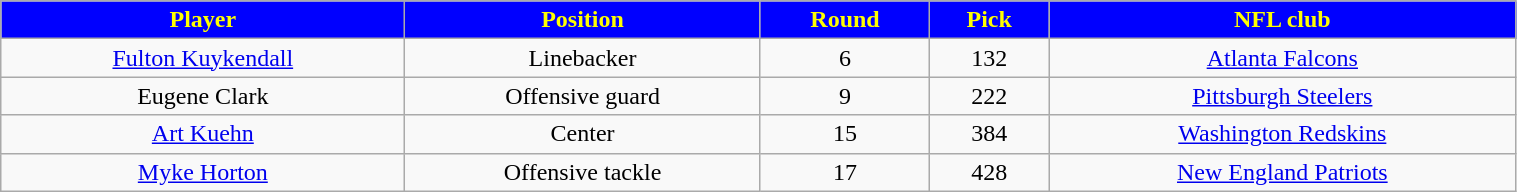<table class="wikitable" width="80%">
<tr align="center" style="background:blue;color:yellow;">
<td><strong>Player</strong></td>
<td><strong>Position</strong></td>
<td><strong>Round</strong></td>
<td><strong>Pick</strong></td>
<td><strong>NFL club</strong></td>
</tr>
<tr align="center" bgcolor="">
<td><a href='#'>Fulton Kuykendall</a></td>
<td>Linebacker</td>
<td>6</td>
<td>132</td>
<td><a href='#'>Atlanta Falcons</a></td>
</tr>
<tr align="center" bgcolor="">
<td>Eugene Clark</td>
<td>Offensive guard</td>
<td>9</td>
<td>222</td>
<td><a href='#'>Pittsburgh Steelers</a></td>
</tr>
<tr align="center" bgcolor="">
<td><a href='#'>Art Kuehn</a></td>
<td>Center</td>
<td>15</td>
<td>384</td>
<td><a href='#'>Washington Redskins</a></td>
</tr>
<tr align="center" bgcolor="">
<td><a href='#'>Myke Horton</a></td>
<td>Offensive tackle</td>
<td>17</td>
<td>428</td>
<td><a href='#'>New England Patriots</a></td>
</tr>
</table>
